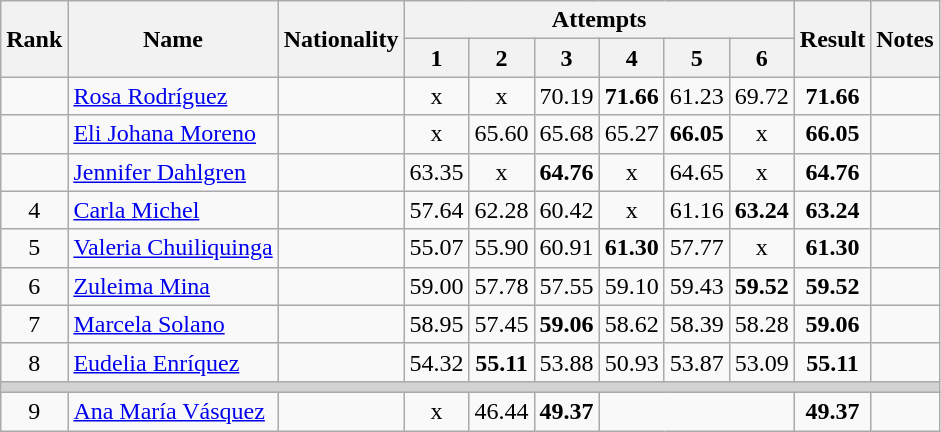<table class="wikitable sortable" style="text-align:center">
<tr>
<th rowspan=2>Rank</th>
<th rowspan=2>Name</th>
<th rowspan=2>Nationality</th>
<th colspan=6>Attempts</th>
<th rowspan=2>Result</th>
<th rowspan=2>Notes</th>
</tr>
<tr>
<th>1</th>
<th>2</th>
<th>3</th>
<th>4</th>
<th>5</th>
<th>6</th>
</tr>
<tr>
<td align=center></td>
<td align=left><a href='#'>Rosa Rodríguez</a></td>
<td align=left></td>
<td>x</td>
<td>x</td>
<td>70.19</td>
<td><strong>71.66</strong></td>
<td>61.23</td>
<td>69.72</td>
<td><strong>71.66</strong></td>
<td></td>
</tr>
<tr>
<td align=center></td>
<td align=left><a href='#'>Eli Johana Moreno</a></td>
<td align=left></td>
<td>x</td>
<td>65.60</td>
<td>65.68</td>
<td>65.27</td>
<td><strong>66.05</strong></td>
<td>x</td>
<td><strong>66.05</strong></td>
<td></td>
</tr>
<tr>
<td align=center></td>
<td align=left><a href='#'>Jennifer Dahlgren</a></td>
<td align=left></td>
<td>63.35</td>
<td>x</td>
<td><strong>64.76</strong></td>
<td>x</td>
<td>64.65</td>
<td>x</td>
<td><strong>64.76</strong></td>
<td></td>
</tr>
<tr>
<td align=center>4</td>
<td align=left><a href='#'>Carla Michel</a></td>
<td align=left></td>
<td>57.64</td>
<td>62.28</td>
<td>60.42</td>
<td>x</td>
<td>61.16</td>
<td><strong>63.24</strong></td>
<td><strong>63.24</strong></td>
<td></td>
</tr>
<tr>
<td align=center>5</td>
<td align=left><a href='#'>Valeria Chuiliquinga</a></td>
<td align=left></td>
<td>55.07</td>
<td>55.90</td>
<td>60.91</td>
<td><strong>61.30</strong></td>
<td>57.77</td>
<td>x</td>
<td><strong>61.30</strong></td>
<td></td>
</tr>
<tr>
<td align=center>6</td>
<td align=left><a href='#'>Zuleima Mina</a></td>
<td align=left></td>
<td>59.00</td>
<td>57.78</td>
<td>57.55</td>
<td>59.10</td>
<td>59.43</td>
<td><strong>59.52</strong></td>
<td><strong>59.52</strong></td>
<td></td>
</tr>
<tr>
<td align=center>7</td>
<td align=left><a href='#'>Marcela Solano</a></td>
<td align=left></td>
<td>58.95</td>
<td>57.45</td>
<td><strong>59.06</strong></td>
<td>58.62</td>
<td>58.39</td>
<td>58.28</td>
<td><strong>59.06</strong></td>
<td></td>
</tr>
<tr>
<td align=center>8</td>
<td align=left><a href='#'>Eudelia Enríquez</a></td>
<td align=left></td>
<td>54.32</td>
<td><strong>55.11</strong></td>
<td>53.88</td>
<td>50.93</td>
<td>53.87</td>
<td>53.09</td>
<td><strong>55.11</strong></td>
<td></td>
</tr>
<tr>
<td colspan=11 bgcolor=lightgray></td>
</tr>
<tr>
<td align=center>9</td>
<td align=left><a href='#'>Ana María Vásquez</a></td>
<td align=left></td>
<td>x</td>
<td>46.44</td>
<td><strong>49.37</strong></td>
<td colspan=3></td>
<td><strong>49.37</strong></td>
<td></td>
</tr>
</table>
